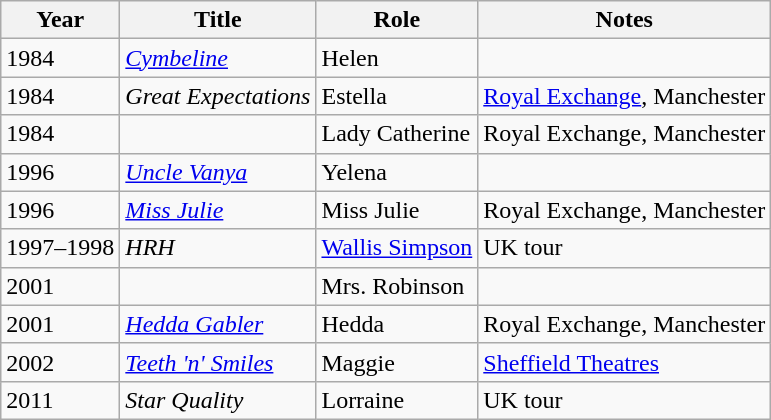<table class="wikitable sortable">
<tr>
<th>Year</th>
<th>Title</th>
<th>Role</th>
<th class="unsortable">Notes</th>
</tr>
<tr>
<td>1984</td>
<td><em><a href='#'>Cymbeline</a></em></td>
<td>Helen</td>
<td></td>
</tr>
<tr>
<td>1984</td>
<td><em>Great Expectations</em></td>
<td>Estella</td>
<td><a href='#'>Royal Exchange</a>, Manchester</td>
</tr>
<tr>
<td>1984</td>
<td><em></em></td>
<td>Lady Catherine</td>
<td>Royal Exchange, Manchester</td>
</tr>
<tr>
<td>1996</td>
<td><em><a href='#'>Uncle Vanya</a></em></td>
<td>Yelena</td>
<td></td>
</tr>
<tr>
<td>1996</td>
<td><em><a href='#'>Miss Julie</a></em></td>
<td>Miss Julie</td>
<td>Royal Exchange, Manchester</td>
</tr>
<tr>
<td>1997–1998</td>
<td><em>HRH</em></td>
<td><a href='#'>Wallis Simpson</a></td>
<td>UK tour</td>
</tr>
<tr>
<td>2001</td>
<td><em></em></td>
<td>Mrs. Robinson</td>
<td></td>
</tr>
<tr>
<td>2001</td>
<td><em><a href='#'>Hedda Gabler</a></em></td>
<td>Hedda</td>
<td>Royal Exchange, Manchester</td>
</tr>
<tr>
<td>2002</td>
<td><em><a href='#'>Teeth 'n' Smiles</a></em></td>
<td>Maggie</td>
<td><a href='#'>Sheffield Theatres</a></td>
</tr>
<tr>
<td>2011</td>
<td><em>Star Quality</em></td>
<td>Lorraine</td>
<td>UK tour</td>
</tr>
</table>
